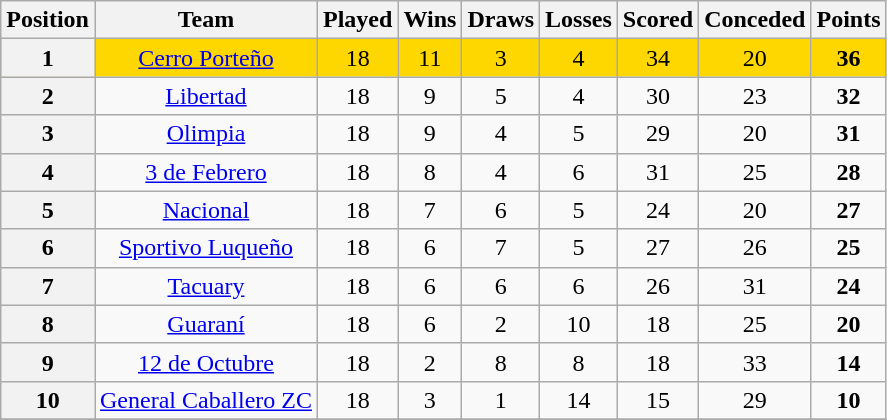<table class="wikitable" style="text-align:center">
<tr>
<th>Position</th>
<th>Team</th>
<th>Played</th>
<th>Wins</th>
<th>Draws</th>
<th>Losses</th>
<th>Scored</th>
<th>Conceded</th>
<th>Points</th>
</tr>
<tr bgcolor="gold">
<th>1</th>
<td><a href='#'>Cerro Porteño</a></td>
<td>18</td>
<td>11</td>
<td>3</td>
<td>4</td>
<td>34</td>
<td>20</td>
<td><strong>36</strong></td>
</tr>
<tr>
<th>2</th>
<td><a href='#'>Libertad</a></td>
<td>18</td>
<td>9</td>
<td>5</td>
<td>4</td>
<td>30</td>
<td>23</td>
<td><strong>32</strong></td>
</tr>
<tr>
<th>3</th>
<td><a href='#'>Olimpia</a></td>
<td>18</td>
<td>9</td>
<td>4</td>
<td>5</td>
<td>29</td>
<td>20</td>
<td><strong>31</strong></td>
</tr>
<tr>
<th>4</th>
<td><a href='#'>3 de Febrero</a></td>
<td>18</td>
<td>8</td>
<td>4</td>
<td>6</td>
<td>31</td>
<td>25</td>
<td><strong>28</strong></td>
</tr>
<tr>
<th>5</th>
<td><a href='#'>Nacional</a></td>
<td>18</td>
<td>7</td>
<td>6</td>
<td>5</td>
<td>24</td>
<td>20</td>
<td><strong>27</strong></td>
</tr>
<tr>
<th>6</th>
<td><a href='#'>Sportivo Luqueño</a></td>
<td>18</td>
<td>6</td>
<td>7</td>
<td>5</td>
<td>27</td>
<td>26</td>
<td><strong>25</strong></td>
</tr>
<tr>
<th>7</th>
<td><a href='#'>Tacuary</a></td>
<td>18</td>
<td>6</td>
<td>6</td>
<td>6</td>
<td>26</td>
<td>31</td>
<td><strong>24</strong></td>
</tr>
<tr>
<th>8</th>
<td><a href='#'>Guaraní</a></td>
<td>18</td>
<td>6</td>
<td>2</td>
<td>10</td>
<td>18</td>
<td>25</td>
<td><strong>20</strong></td>
</tr>
<tr>
<th>9</th>
<td><a href='#'>12 de Octubre</a></td>
<td>18</td>
<td>2</td>
<td>8</td>
<td>8</td>
<td>18</td>
<td>33</td>
<td><strong>14</strong></td>
</tr>
<tr>
<th>10</th>
<td><a href='#'>General Caballero ZC</a></td>
<td>18</td>
<td>3</td>
<td>1</td>
<td>14</td>
<td>15</td>
<td>29</td>
<td><strong>10</strong></td>
</tr>
<tr>
</tr>
</table>
